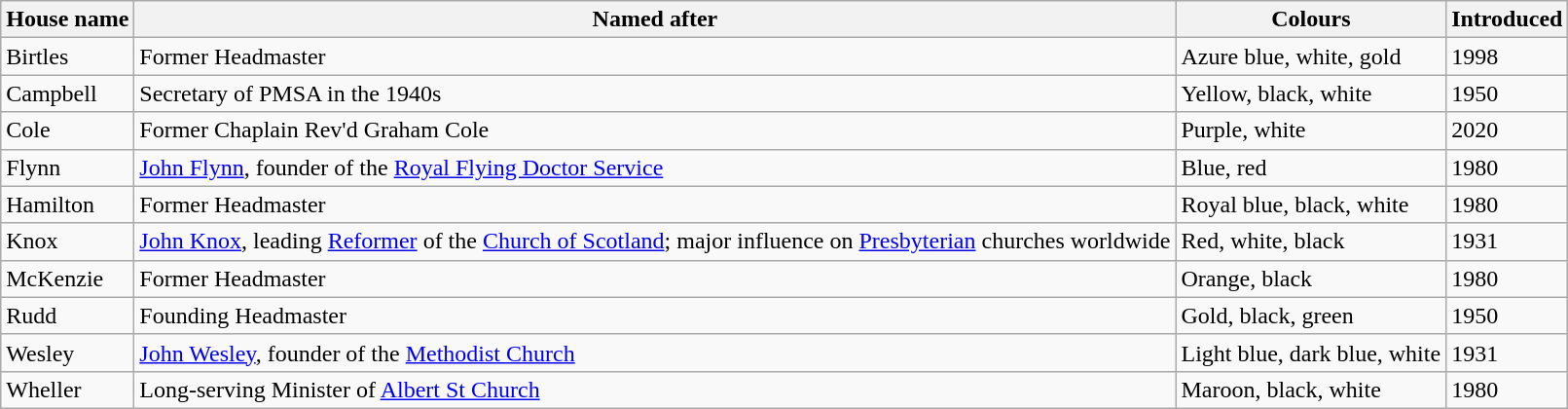<table class="wikitable">
<tr>
<th>House name</th>
<th>Named after</th>
<th>Colours</th>
<th>Introduced</th>
</tr>
<tr>
<td>Birtles</td>
<td>Former Headmaster</td>
<td>Azure blue, white, gold</td>
<td>1998</td>
</tr>
<tr>
<td>Campbell</td>
<td>Secretary of PMSA in the 1940s</td>
<td>Yellow, black, white</td>
<td>1950</td>
</tr>
<tr>
<td>Cole</td>
<td>Former Chaplain Rev'd Graham Cole</td>
<td>Purple, white</td>
<td>2020</td>
</tr>
<tr>
<td>Flynn</td>
<td><a href='#'>John Flynn</a>, founder of the <a href='#'>Royal Flying Doctor Service</a></td>
<td>Blue, red</td>
<td>1980</td>
</tr>
<tr>
<td>Hamilton</td>
<td>Former Headmaster</td>
<td>Royal blue, black, white</td>
<td>1980</td>
</tr>
<tr>
<td>Knox</td>
<td><a href='#'>John Knox</a>, leading <a href='#'>Reformer</a> of the <a href='#'>Church of Scotland</a>; major influence on <a href='#'>Presbyterian</a> churches worldwide</td>
<td>Red, white, black</td>
<td>1931</td>
</tr>
<tr>
<td>McKenzie</td>
<td>Former Headmaster</td>
<td>Orange, black</td>
<td>1980</td>
</tr>
<tr>
<td>Rudd</td>
<td>Founding Headmaster</td>
<td>Gold, black, green</td>
<td>1950</td>
</tr>
<tr>
<td>Wesley</td>
<td><a href='#'>John Wesley</a>, founder of the <a href='#'>Methodist Church</a></td>
<td>Light blue, dark blue, white</td>
<td>1931</td>
</tr>
<tr>
<td>Wheller</td>
<td>Long-serving Minister of <a href='#'>Albert St Church</a></td>
<td>Maroon, black, white</td>
<td>1980</td>
</tr>
</table>
